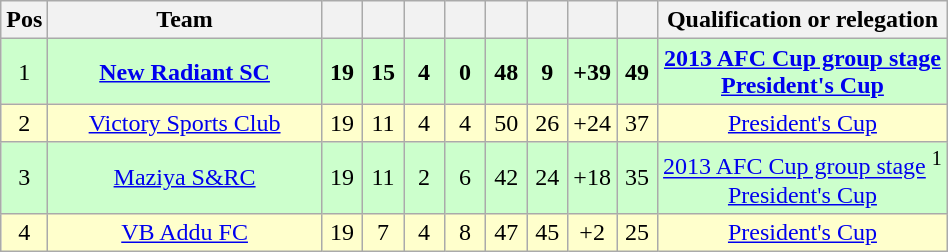<table class="wikitable" style="text-align: center">
<tr>
<th width="20">Pos</th>
<th width="175">Team</th>
<th width="20"></th>
<th width="20"></th>
<th width="20"></th>
<th width="20"></th>
<th width="20"></th>
<th width="20"></th>
<th width="20"></th>
<th width="20"></th>
<th>Qualification or relegation</th>
</tr>
<tr style="background:#ccffcc">
<td>1</td>
<td><strong><a href='#'>New Radiant SC</a></strong></td>
<td><strong>19</strong></td>
<td><strong>15</strong></td>
<td><strong>4</strong></td>
<td><strong>0</strong></td>
<td><strong>48</strong></td>
<td><strong>9</strong></td>
<td><strong>+39</strong></td>
<td><strong>49</strong></td>
<td><strong><a href='#'>2013 AFC Cup group stage</a></strong><br><strong><a href='#'>President's Cup</a></strong></td>
</tr>
<tr style="background:#ffffcc">
<td>2</td>
<td><a href='#'>Victory Sports Club</a></td>
<td>19</td>
<td>11</td>
<td>4</td>
<td>4</td>
<td>50</td>
<td>26</td>
<td>+24</td>
<td>37</td>
<td><a href='#'>President's Cup</a></td>
</tr>
<tr style="background:#ccffcc">
<td>3</td>
<td><a href='#'>Maziya S&RC</a></td>
<td>19</td>
<td>11</td>
<td>2</td>
<td>6</td>
<td>42</td>
<td>24</td>
<td>+18</td>
<td>35</td>
<td><a href='#'>2013 AFC Cup group stage</a> <sup>1</sup><br><a href='#'>President's Cup</a></td>
</tr>
<tr style="background:#ffffcc">
<td>4</td>
<td><a href='#'>VB Addu FC</a></td>
<td>19</td>
<td>7</td>
<td>4</td>
<td>8</td>
<td>47</td>
<td>45</td>
<td>+2</td>
<td>25</td>
<td><a href='#'>President's Cup</a></td>
</tr>
</table>
